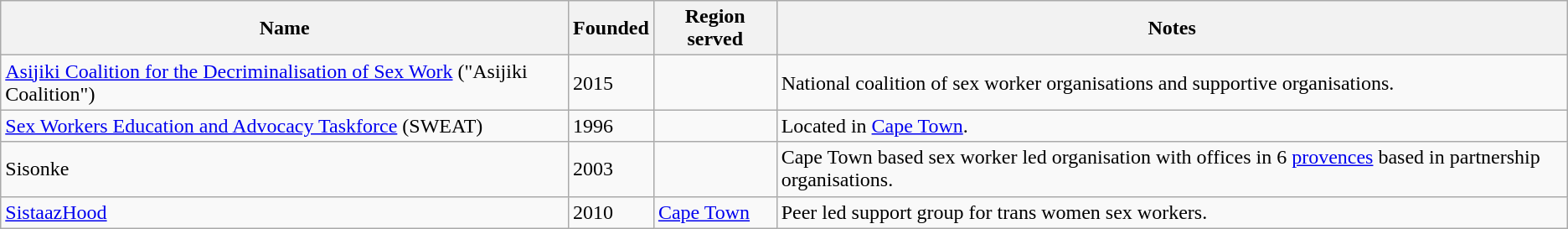<table class="wikitable sortable">
<tr>
<th>Name</th>
<th>Founded</th>
<th>Region served</th>
<th>Notes</th>
</tr>
<tr>
<td><a href='#'>Asijiki Coalition for the Decriminalisation of Sex Work</a> ("Asijiki Coalition")</td>
<td>2015</td>
<td></td>
<td>National coalition of sex worker organisations and supportive organisations.</td>
</tr>
<tr>
<td><a href='#'>Sex Workers Education and Advocacy Taskforce</a> (SWEAT)</td>
<td>1996</td>
<td></td>
<td>Located in <a href='#'>Cape Town</a>.</td>
</tr>
<tr>
<td>Sisonke</td>
<td>2003</td>
<td></td>
<td>Cape Town based sex worker led organisation with offices in 6 <a href='#'>provences</a> based in partnership organisations.</td>
</tr>
<tr>
<td><a href='#'>SistaazHood</a></td>
<td>2010</td>
<td><a href='#'>Cape Town</a></td>
<td>Peer led support group for trans women sex workers.</td>
</tr>
</table>
